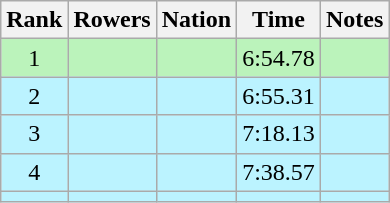<table class="wikitable sortable" style=text-align:center>
<tr>
<th>Rank</th>
<th>Rowers</th>
<th>Nation</th>
<th>Time</th>
<th>Notes</th>
</tr>
<tr bgcolor=bbf3bb>
<td>1</td>
<td align=left></td>
<td align=left></td>
<td>6:54.78</td>
<td></td>
</tr>
<tr bgcolor=bbf3ff>
<td>2</td>
<td align=left></td>
<td align=left></td>
<td>6:55.31</td>
<td></td>
</tr>
<tr bgcolor=bbf3ff>
<td>3</td>
<td align=left></td>
<td align=left></td>
<td>7:18.13</td>
<td></td>
</tr>
<tr bgcolor=bbf3ff>
<td>4</td>
<td align=left></td>
<td align=left></td>
<td>7:38.57</td>
<td></td>
</tr>
<tr bgcolor=bbf3ff>
<td></td>
<td align=left></td>
<td align=left></td>
<td></td>
<td></td>
</tr>
</table>
